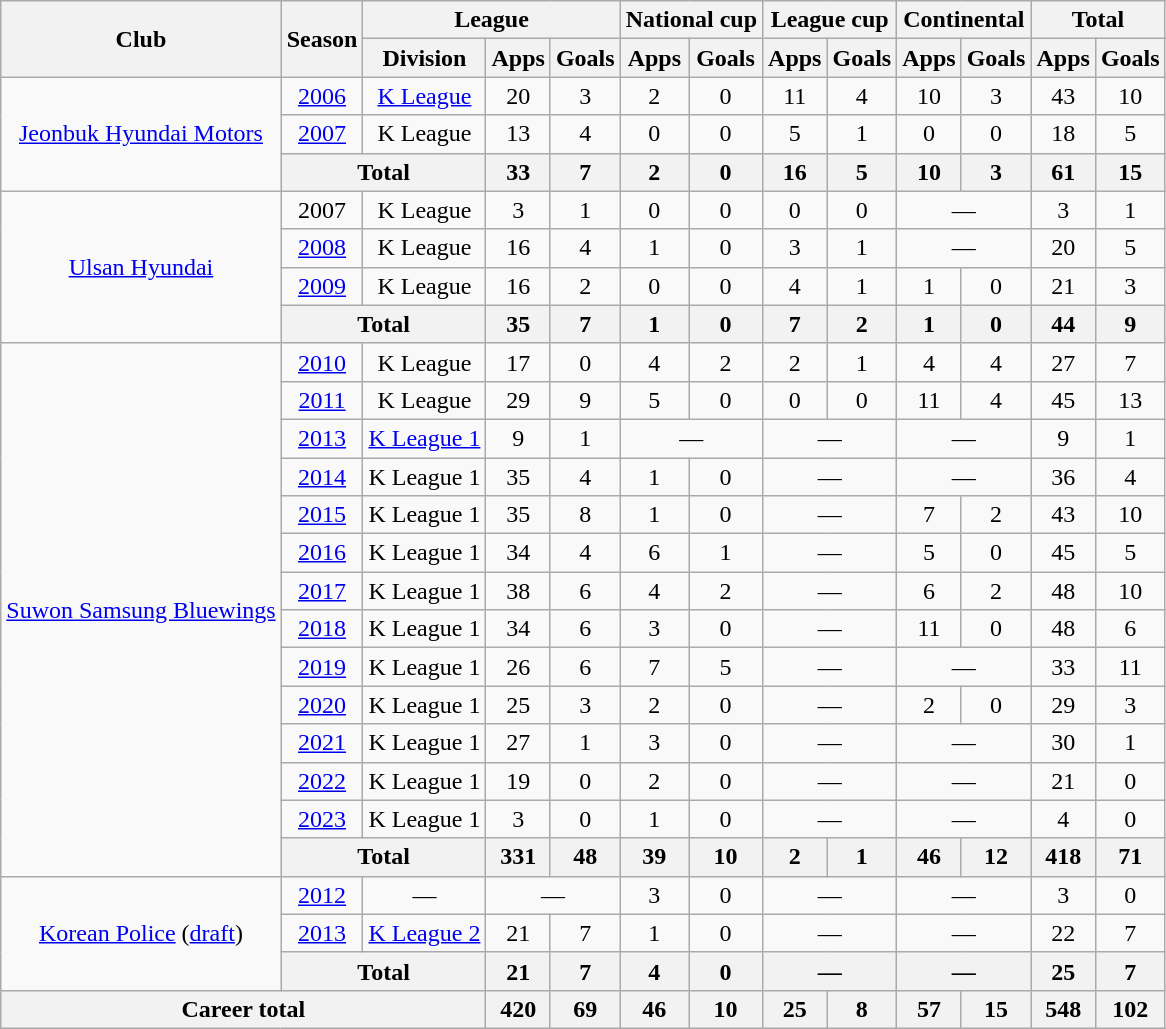<table class="wikitable" style="text-align:center">
<tr>
<th rowspan=2>Club</th>
<th rowspan=2>Season</th>
<th colspan=3>League</th>
<th colspan=2>National cup</th>
<th colspan=2>League cup</th>
<th colspan=2>Continental</th>
<th colspan=2>Total</th>
</tr>
<tr>
<th>Division</th>
<th>Apps</th>
<th>Goals</th>
<th>Apps</th>
<th>Goals</th>
<th>Apps</th>
<th>Goals</th>
<th>Apps</th>
<th>Goals</th>
<th>Apps</th>
<th>Goals</th>
</tr>
<tr>
<td rowspan="3"><a href='#'>Jeonbuk Hyundai Motors</a></td>
<td><a href='#'>2006</a></td>
<td><a href='#'>K League</a></td>
<td>20</td>
<td>3</td>
<td>2</td>
<td>0</td>
<td>11</td>
<td>4</td>
<td>10</td>
<td>3</td>
<td>43</td>
<td>10</td>
</tr>
<tr>
<td><a href='#'>2007</a></td>
<td>K League</td>
<td>13</td>
<td>4</td>
<td>0</td>
<td>0</td>
<td>5</td>
<td>1</td>
<td>0</td>
<td>0</td>
<td>18</td>
<td>5</td>
</tr>
<tr>
<th colspan="2">Total</th>
<th>33</th>
<th>7</th>
<th>2</th>
<th>0</th>
<th>16</th>
<th>5</th>
<th>10</th>
<th>3</th>
<th>61</th>
<th>15</th>
</tr>
<tr>
<td rowspan="4"><a href='#'>Ulsan Hyundai</a></td>
<td>2007</td>
<td>K League</td>
<td>3</td>
<td>1</td>
<td>0</td>
<td>0</td>
<td>0</td>
<td>0</td>
<td colspan="2">—</td>
<td>3</td>
<td>1</td>
</tr>
<tr>
<td><a href='#'>2008</a></td>
<td>K League</td>
<td>16</td>
<td>4</td>
<td>1</td>
<td>0</td>
<td>3</td>
<td>1</td>
<td colspan="2">—</td>
<td>20</td>
<td>5</td>
</tr>
<tr>
<td><a href='#'>2009</a></td>
<td>K League</td>
<td>16</td>
<td>2</td>
<td>0</td>
<td>0</td>
<td>4</td>
<td>1</td>
<td>1</td>
<td>0</td>
<td>21</td>
<td>3</td>
</tr>
<tr>
<th colspan="2">Total</th>
<th>35</th>
<th>7</th>
<th>1</th>
<th>0</th>
<th>7</th>
<th>2</th>
<th>1</th>
<th>0</th>
<th>44</th>
<th>9</th>
</tr>
<tr>
<td rowspan="14"><a href='#'>Suwon Samsung Bluewings</a></td>
<td><a href='#'>2010</a></td>
<td>K League</td>
<td>17</td>
<td>0</td>
<td>4</td>
<td>2</td>
<td>2</td>
<td>1</td>
<td>4</td>
<td>4</td>
<td>27</td>
<td>7</td>
</tr>
<tr>
<td><a href='#'>2011</a></td>
<td>K League</td>
<td>29</td>
<td>9</td>
<td>5</td>
<td>0</td>
<td>0</td>
<td>0</td>
<td>11</td>
<td>4</td>
<td>45</td>
<td>13</td>
</tr>
<tr>
<td><a href='#'>2013</a></td>
<td><a href='#'>K League 1</a></td>
<td>9</td>
<td>1</td>
<td colspan="2">—</td>
<td colspan="2">—</td>
<td colspan="2">—</td>
<td>9</td>
<td>1</td>
</tr>
<tr>
<td><a href='#'>2014</a></td>
<td>K League 1</td>
<td>35</td>
<td>4</td>
<td>1</td>
<td>0</td>
<td colspan="2">—</td>
<td colspan="2">—</td>
<td>36</td>
<td>4</td>
</tr>
<tr>
<td><a href='#'>2015</a></td>
<td>K League 1</td>
<td>35</td>
<td>8</td>
<td>1</td>
<td>0</td>
<td colspan="2">—</td>
<td>7</td>
<td>2</td>
<td>43</td>
<td>10</td>
</tr>
<tr>
<td><a href='#'>2016</a></td>
<td>K League 1</td>
<td>34</td>
<td>4</td>
<td>6</td>
<td>1</td>
<td colspan="2">—</td>
<td>5</td>
<td>0</td>
<td>45</td>
<td>5</td>
</tr>
<tr>
<td><a href='#'>2017</a></td>
<td>K League 1</td>
<td>38</td>
<td>6</td>
<td>4</td>
<td>2</td>
<td colspan="2">—</td>
<td>6</td>
<td>2</td>
<td>48</td>
<td>10</td>
</tr>
<tr>
<td><a href='#'>2018</a></td>
<td>K League 1</td>
<td>34</td>
<td>6</td>
<td>3</td>
<td>0</td>
<td colspan="2">—</td>
<td>11</td>
<td>0</td>
<td>48</td>
<td>6</td>
</tr>
<tr>
<td><a href='#'>2019</a></td>
<td>K League 1</td>
<td>26</td>
<td>6</td>
<td>7</td>
<td>5</td>
<td colspan="2">—</td>
<td colspan="2">—</td>
<td>33</td>
<td>11</td>
</tr>
<tr>
<td><a href='#'>2020</a></td>
<td>K League 1</td>
<td>25</td>
<td>3</td>
<td>2</td>
<td>0</td>
<td colspan="2">—</td>
<td>2</td>
<td>0</td>
<td>29</td>
<td>3</td>
</tr>
<tr>
<td><a href='#'>2021</a></td>
<td>K League 1</td>
<td>27</td>
<td>1</td>
<td>3</td>
<td>0</td>
<td colspan="2">—</td>
<td colspan="2">—</td>
<td>30</td>
<td>1</td>
</tr>
<tr>
<td><a href='#'>2022</a></td>
<td>K League 1</td>
<td>19</td>
<td>0</td>
<td>2</td>
<td>0</td>
<td colspan="2">—</td>
<td colspan="2">—</td>
<td>21</td>
<td>0</td>
</tr>
<tr>
<td><a href='#'>2023</a></td>
<td>K League 1</td>
<td>3</td>
<td>0</td>
<td>1</td>
<td>0</td>
<td colspan="2">—</td>
<td colspan="2">—</td>
<td>4</td>
<td>0</td>
</tr>
<tr>
<th colspan="2">Total</th>
<th>331</th>
<th>48</th>
<th>39</th>
<th>10</th>
<th>2</th>
<th>1</th>
<th>46</th>
<th>12</th>
<th>418</th>
<th>71</th>
</tr>
<tr>
<td rowspan="3"><a href='#'>Korean Police</a> (<a href='#'>draft</a>)</td>
<td><a href='#'>2012</a></td>
<td>—</td>
<td colspan="2">—</td>
<td>3</td>
<td>0</td>
<td colspan="2">—</td>
<td colspan="2">—</td>
<td>3</td>
<td>0</td>
</tr>
<tr>
<td><a href='#'>2013</a></td>
<td><a href='#'>K League 2</a></td>
<td>21</td>
<td>7</td>
<td>1</td>
<td>0</td>
<td colspan="2">—</td>
<td colspan="2">—</td>
<td>22</td>
<td>7</td>
</tr>
<tr>
<th colspan="2">Total</th>
<th>21</th>
<th>7</th>
<th>4</th>
<th>0</th>
<th colspan="2">—</th>
<th colspan="2">—</th>
<th>25</th>
<th>7</th>
</tr>
<tr>
<th colspan="3">Career total</th>
<th>420</th>
<th>69</th>
<th>46</th>
<th>10</th>
<th>25</th>
<th>8</th>
<th>57</th>
<th>15</th>
<th>548</th>
<th>102</th>
</tr>
</table>
